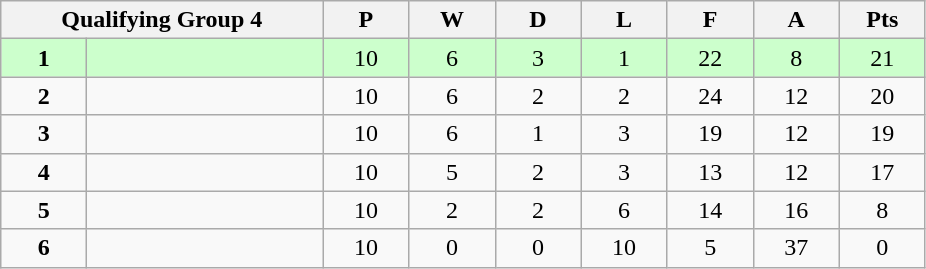<table class="wikitable">
<tr>
<th colspan="2">Qualifying Group 4</th>
<th rowspan="1" width="50">P</th>
<th rowspan="1" width="50">W</th>
<th colspan="1" width="50">D</th>
<th colspan="1" width="50">L</th>
<th colspan="1" width="50">F</th>
<th colspan="1" width="50">A</th>
<th colspan="1" width="50">Pts</th>
</tr>
<tr style="background:#ccffcc;" align=center>
<td width="50"><strong>1</strong></td>
<td align=left width="150"><strong></strong></td>
<td>10</td>
<td>6</td>
<td>3</td>
<td>1</td>
<td>22</td>
<td>8</td>
<td>21</td>
</tr>
<tr align=center>
<td><strong>2</strong></td>
<td align=left></td>
<td>10</td>
<td>6</td>
<td>2</td>
<td>2</td>
<td>24</td>
<td>12</td>
<td>20</td>
</tr>
<tr align=center>
<td><strong>3</strong></td>
<td align=left></td>
<td>10</td>
<td>6</td>
<td>1</td>
<td>3</td>
<td>19</td>
<td>12</td>
<td>19</td>
</tr>
<tr align=center>
<td><strong>4</strong></td>
<td align=left></td>
<td>10</td>
<td>5</td>
<td>2</td>
<td>3</td>
<td>13</td>
<td>12</td>
<td>17</td>
</tr>
<tr align=center>
<td><strong>5</strong></td>
<td align=left></td>
<td>10</td>
<td>2</td>
<td>2</td>
<td>6</td>
<td>14</td>
<td>16</td>
<td>8</td>
</tr>
<tr align=center>
<td><strong>6</strong></td>
<td align=left></td>
<td>10</td>
<td>0</td>
<td>0</td>
<td>10</td>
<td>5</td>
<td>37</td>
<td>0</td>
</tr>
</table>
